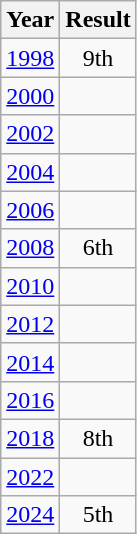<table class="wikitable" style="text-align:center">
<tr>
<th>Year</th>
<th>Result</th>
</tr>
<tr>
<td><a href='#'>1998</a></td>
<td>9th</td>
</tr>
<tr>
<td><a href='#'>2000</a></td>
<td></td>
</tr>
<tr>
<td><a href='#'>2002</a></td>
<td></td>
</tr>
<tr>
<td><a href='#'>2004</a></td>
<td></td>
</tr>
<tr>
<td><a href='#'>2006</a></td>
<td></td>
</tr>
<tr>
<td><a href='#'>2008</a></td>
<td>6th</td>
</tr>
<tr>
<td><a href='#'>2010</a></td>
<td></td>
</tr>
<tr>
<td><a href='#'>2012</a></td>
<td></td>
</tr>
<tr>
<td><a href='#'>2014</a></td>
<td></td>
</tr>
<tr>
<td><a href='#'>2016</a></td>
<td></td>
</tr>
<tr>
<td><a href='#'>2018</a></td>
<td>8th</td>
</tr>
<tr>
<td><a href='#'>2022</a></td>
<td></td>
</tr>
<tr>
<td><a href='#'>2024</a></td>
<td>5th</td>
</tr>
</table>
